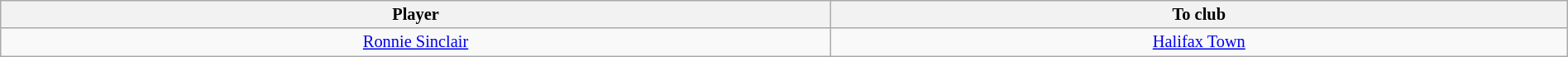<table class="wikitable" style="width:100%; text-align:center; font-size:85%;">
<tr>
<th>Player</th>
<th>To club</th>
</tr>
<tr>
<td><a href='#'>Ronnie Sinclair</a></td>
<td><a href='#'>Halifax Town</a></td>
</tr>
</table>
